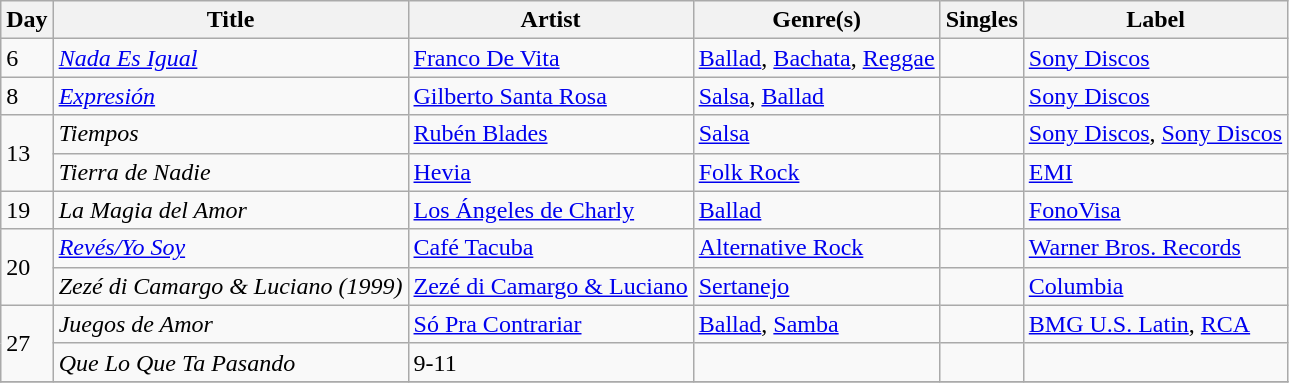<table class="wikitable sortable" style="text-align: left;">
<tr>
<th>Day</th>
<th>Title</th>
<th>Artist</th>
<th>Genre(s)</th>
<th>Singles</th>
<th>Label</th>
</tr>
<tr>
<td>6</td>
<td><em><a href='#'>Nada Es Igual</a></em></td>
<td><a href='#'>Franco De Vita</a></td>
<td><a href='#'>Ballad</a>, <a href='#'>Bachata</a>, <a href='#'>Reggae</a></td>
<td></td>
<td><a href='#'>Sony Discos</a></td>
</tr>
<tr>
<td>8</td>
<td><em><a href='#'>Expresión</a></em></td>
<td><a href='#'>Gilberto Santa Rosa</a></td>
<td><a href='#'>Salsa</a>, <a href='#'>Ballad</a></td>
<td></td>
<td><a href='#'>Sony Discos</a></td>
</tr>
<tr>
<td rowspan="2">13</td>
<td><em>Tiempos</em></td>
<td><a href='#'>Rubén Blades</a></td>
<td><a href='#'>Salsa</a></td>
<td></td>
<td><a href='#'>Sony Discos</a>, <a href='#'>Sony Discos</a></td>
</tr>
<tr>
<td><em>Tierra de Nadie</em></td>
<td><a href='#'>Hevia</a></td>
<td><a href='#'>Folk Rock</a></td>
<td></td>
<td><a href='#'>EMI</a></td>
</tr>
<tr>
<td>19</td>
<td><em>La Magia del Amor</em></td>
<td><a href='#'>Los Ángeles de Charly</a></td>
<td><a href='#'>Ballad</a></td>
<td></td>
<td><a href='#'>FonoVisa</a></td>
</tr>
<tr>
<td rowspan="2">20</td>
<td><em><a href='#'>Revés/Yo Soy</a></em></td>
<td><a href='#'>Café Tacuba</a></td>
<td><a href='#'>Alternative Rock</a></td>
<td></td>
<td><a href='#'>Warner Bros. Records</a></td>
</tr>
<tr>
<td><em>Zezé di Camargo & Luciano (1999)</em></td>
<td><a href='#'>Zezé di Camargo & Luciano</a></td>
<td><a href='#'>Sertanejo</a></td>
<td></td>
<td><a href='#'>Columbia</a></td>
</tr>
<tr>
<td rowspan="2">27</td>
<td><em>Juegos de Amor</em></td>
<td><a href='#'>Só Pra Contrariar</a></td>
<td><a href='#'>Ballad</a>, <a href='#'>Samba</a></td>
<td></td>
<td><a href='#'>BMG U.S. Latin</a>, <a href='#'>RCA</a></td>
</tr>
<tr>
<td><em>Que Lo Que Ta Pasando</em></td>
<td>9-11</td>
<td></td>
<td></td>
<td></td>
</tr>
<tr>
</tr>
</table>
